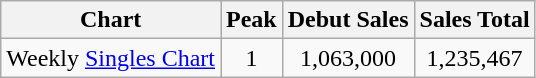<table class="wikitable">
<tr>
<th style="text-align:center;">Chart</th>
<th style="text-align:center;">Peak</th>
<th style="text-align:center;">Debut Sales</th>
<th style="text-align:center;">Sales Total</th>
</tr>
<tr>
<td align="left">Weekly <a href='#'>Singles Chart</a></td>
<td style="text-align:center;">1</td>
<td style="text-align:center;">1,063,000</td>
<td style="text-align:center;">1,235,467</td>
</tr>
</table>
